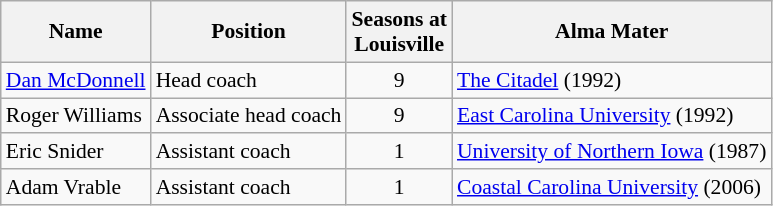<table class="wikitable" border="1" style="font-size:90%;">
<tr>
<th>Name</th>
<th>Position</th>
<th>Seasons at<br>Louisville</th>
<th>Alma Mater</th>
</tr>
<tr>
<td><a href='#'>Dan McDonnell</a></td>
<td>Head coach</td>
<td align=center>9</td>
<td><a href='#'>The Citadel</a> (1992)</td>
</tr>
<tr>
<td>Roger Williams</td>
<td>Associate head coach</td>
<td align=center>9</td>
<td><a href='#'>East Carolina University</a> (1992)</td>
</tr>
<tr>
<td>Eric Snider</td>
<td>Assistant coach</td>
<td align=center>1</td>
<td><a href='#'>University of Northern Iowa</a> (1987)</td>
</tr>
<tr>
<td>Adam Vrable</td>
<td>Assistant coach</td>
<td align=Center>1</td>
<td><a href='#'>Coastal Carolina University</a> (2006)</td>
</tr>
</table>
